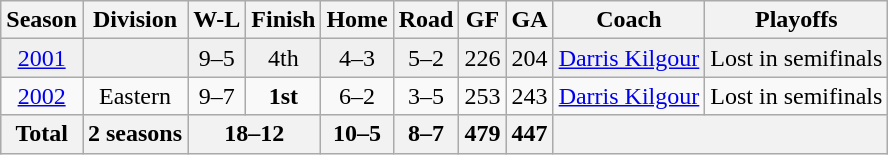<table class="wikitable">
<tr>
<th>Season</th>
<th>Division</th>
<th>W-L</th>
<th>Finish</th>
<th>Home</th>
<th>Road</th>
<th>GF</th>
<th>GA</th>
<th>Coach</th>
<th>Playoffs</th>
</tr>
<tr ALIGN=center bgcolor="#f0f0f0">
<td><a href='#'>2001</a></td>
<td></td>
<td>9–5</td>
<td>4th</td>
<td>4–3</td>
<td>5–2</td>
<td>226</td>
<td>204</td>
<td><a href='#'>Darris Kilgour</a></td>
<td>Lost in semifinals</td>
</tr>
<tr ALIGN=center>
<td><a href='#'>2002</a></td>
<td>Eastern</td>
<td>9–7</td>
<td><strong>1st</strong></td>
<td>6–2</td>
<td>3–5</td>
<td>253</td>
<td>243</td>
<td><a href='#'>Darris Kilgour</a></td>
<td>Lost in semifinals</td>
</tr>
<tr ALIGN=center bgcolor="#e0e0e0">
<th>Total</th>
<th>2 seasons</th>
<th colspan="2">18–12</th>
<th>10–5</th>
<th>8–7</th>
<th>479</th>
<th>447</th>
<th colspan="2"></th>
</tr>
</table>
